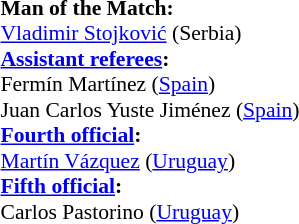<table style="width:50%;font-size:90%">
<tr>
<td><br><strong>Man of the Match:</strong>
<br><a href='#'>Vladimir Stojković</a> (Serbia)<br><strong><a href='#'>Assistant referees</a>:</strong>
<br>Fermín Martínez (<a href='#'>Spain</a>)
<br>Juan Carlos Yuste Jiménez (<a href='#'>Spain</a>)
<br><strong><a href='#'>Fourth official</a>:</strong>
<br><a href='#'>Martín Vázquez</a> (<a href='#'>Uruguay</a>)
<br><strong><a href='#'>Fifth official</a>:</strong>
<br>Carlos Pastorino (<a href='#'>Uruguay</a>)</td>
</tr>
</table>
